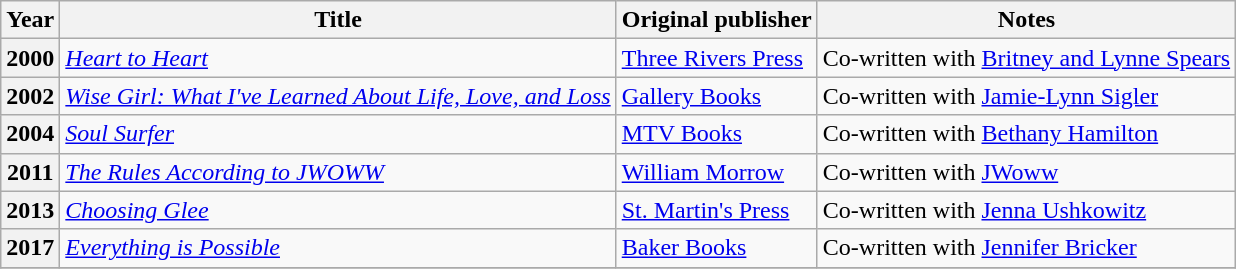<table class="wikitable plainrowheaders sortable">
<tr>
<th scope="col">Year</th>
<th scope="col">Title</th>
<th scope="col">Original publisher</th>
<th scope="col" class="unsortable">Notes</th>
</tr>
<tr>
<th scope="row">2000</th>
<td><em><a href='#'>Heart to Heart</a></em></td>
<td><a href='#'>Three Rivers Press</a></td>
<td>Co-written with <a href='#'>Britney and Lynne Spears</a></td>
</tr>
<tr>
<th scope="row">2002</th>
<td><em><a href='#'>Wise Girl: What I've Learned About Life, Love, and Loss</a></em></td>
<td><a href='#'>Gallery Books</a></td>
<td>Co-written with <a href='#'>Jamie-Lynn Sigler</a></td>
</tr>
<tr>
<th scope="row">2004</th>
<td><em><a href='#'>Soul Surfer</a></em></td>
<td><a href='#'>MTV Books</a></td>
<td>Co-written with <a href='#'>Bethany Hamilton</a></td>
</tr>
<tr>
<th scope="row">2011</th>
<td><em><a href='#'>The Rules According to JWOWW</a></em></td>
<td><a href='#'>William Morrow</a></td>
<td>Co-written with <a href='#'>JWoww</a></td>
</tr>
<tr>
<th scope="row">2013</th>
<td><em><a href='#'>Choosing Glee</a></em></td>
<td><a href='#'>St. Martin's Press</a></td>
<td>Co-written with <a href='#'>Jenna Ushkowitz</a></td>
</tr>
<tr>
<th scope="row">2017</th>
<td><em><a href='#'>Everything is Possible</a></em></td>
<td><a href='#'>Baker Books</a></td>
<td>Co-written with <a href='#'>Jennifer Bricker</a></td>
</tr>
<tr>
</tr>
</table>
